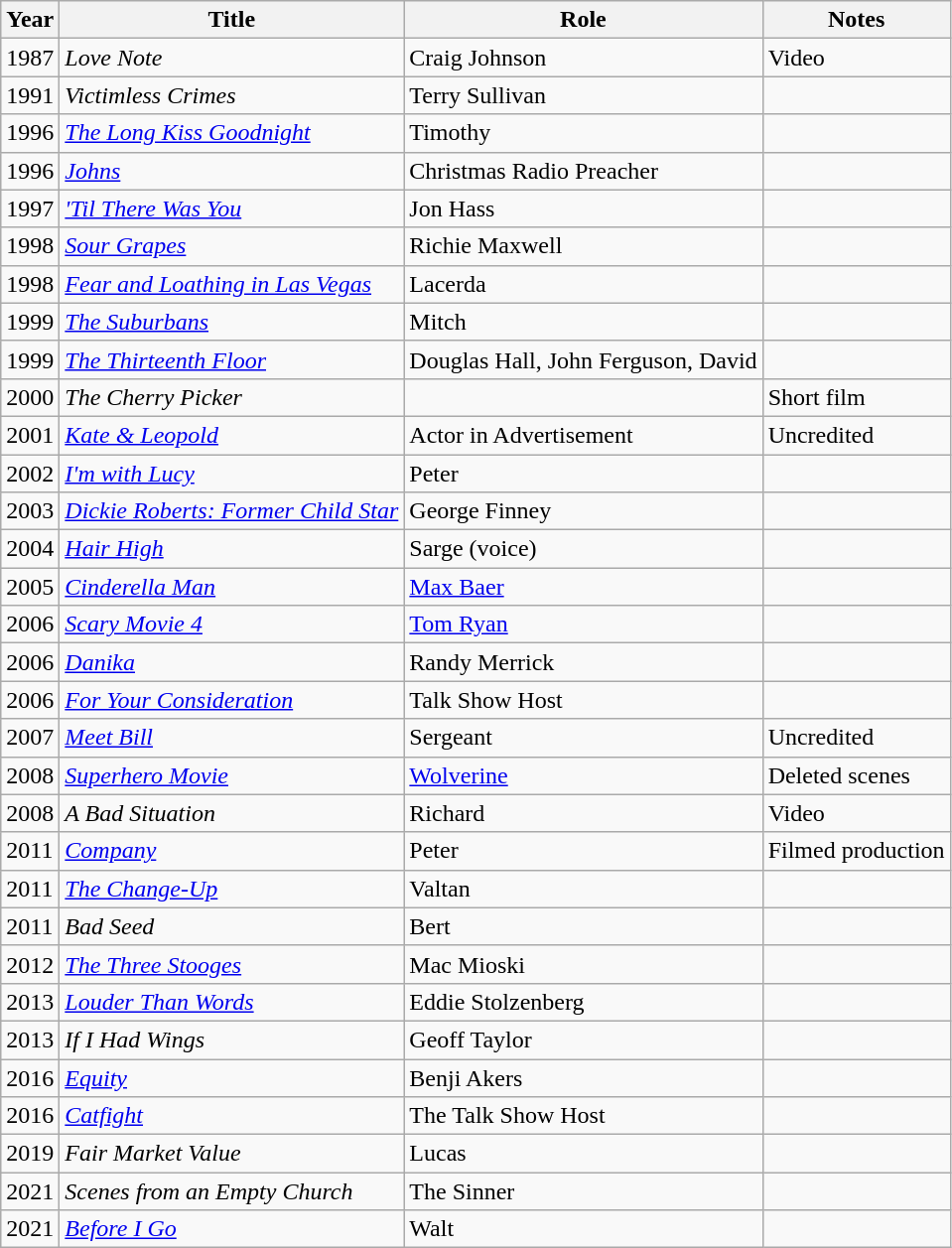<table class="wikitable sortable">
<tr>
<th>Year</th>
<th>Title</th>
<th>Role</th>
<th class="unsortable">Notes</th>
</tr>
<tr>
<td>1987</td>
<td><em>Love Note</em></td>
<td>Craig Johnson</td>
<td>Video</td>
</tr>
<tr>
<td>1991</td>
<td><em>Victimless Crimes</em></td>
<td>Terry Sullivan</td>
<td></td>
</tr>
<tr>
<td>1996</td>
<td><em><a href='#'>The Long Kiss Goodnight</a></em></td>
<td>Timothy</td>
<td></td>
</tr>
<tr>
<td>1996</td>
<td><em><a href='#'>Johns</a></em></td>
<td>Christmas Radio Preacher</td>
<td></td>
</tr>
<tr>
<td>1997</td>
<td><em><a href='#'>'Til There Was You</a></em></td>
<td>Jon Hass</td>
<td></td>
</tr>
<tr>
<td>1998</td>
<td><em><a href='#'>Sour Grapes</a></em></td>
<td>Richie Maxwell</td>
<td></td>
</tr>
<tr>
<td>1998</td>
<td><em><a href='#'>Fear and Loathing in Las Vegas</a></em></td>
<td>Lacerda</td>
<td></td>
</tr>
<tr>
<td>1999</td>
<td><em><a href='#'>The Suburbans</a></em></td>
<td>Mitch</td>
<td></td>
</tr>
<tr>
<td>1999</td>
<td><em><a href='#'>The Thirteenth Floor</a></em></td>
<td>Douglas Hall, John Ferguson, David</td>
<td></td>
</tr>
<tr>
<td>2000</td>
<td><em>The Cherry Picker</em></td>
<td></td>
<td>Short film</td>
</tr>
<tr>
<td>2001</td>
<td><em><a href='#'>Kate & Leopold</a></em></td>
<td>Actor in Advertisement</td>
<td>Uncredited</td>
</tr>
<tr>
<td>2002</td>
<td><em><a href='#'>I'm with Lucy</a></em></td>
<td>Peter</td>
<td></td>
</tr>
<tr>
<td>2003</td>
<td><em><a href='#'>Dickie Roberts: Former Child Star</a></em></td>
<td>George Finney</td>
<td></td>
</tr>
<tr>
<td>2004</td>
<td><em><a href='#'>Hair High</a></em></td>
<td>Sarge (voice)</td>
<td></td>
</tr>
<tr>
<td>2005</td>
<td><em><a href='#'>Cinderella Man</a></em></td>
<td><a href='#'>Max Baer</a></td>
<td></td>
</tr>
<tr>
<td>2006</td>
<td><em><a href='#'>Scary Movie 4</a></em></td>
<td><a href='#'>Tom Ryan</a></td>
<td></td>
</tr>
<tr>
<td>2006</td>
<td><em><a href='#'>Danika</a></em></td>
<td>Randy Merrick</td>
<td></td>
</tr>
<tr>
<td>2006</td>
<td><em><a href='#'>For Your Consideration</a></em></td>
<td>Talk Show Host</td>
<td></td>
</tr>
<tr>
<td>2007</td>
<td><em><a href='#'>Meet Bill</a></em></td>
<td>Sergeant</td>
<td>Uncredited</td>
</tr>
<tr>
<td>2008</td>
<td><em><a href='#'>Superhero Movie</a></em></td>
<td><a href='#'>Wolverine</a></td>
<td>Deleted scenes</td>
</tr>
<tr>
<td>2008</td>
<td><em>A Bad Situation</em></td>
<td>Richard</td>
<td>Video</td>
</tr>
<tr>
<td>2011</td>
<td><em><a href='#'>Company</a></em></td>
<td>Peter</td>
<td>Filmed production</td>
</tr>
<tr>
<td>2011</td>
<td><em><a href='#'>The Change-Up</a></em></td>
<td>Valtan</td>
<td></td>
</tr>
<tr>
<td>2011</td>
<td><em>Bad Seed</em></td>
<td>Bert</td>
<td></td>
</tr>
<tr>
<td>2012</td>
<td><em><a href='#'>The Three Stooges</a></em></td>
<td>Mac Mioski</td>
<td></td>
</tr>
<tr>
<td>2013</td>
<td><em><a href='#'>Louder Than Words</a></em></td>
<td>Eddie Stolzenberg</td>
<td></td>
</tr>
<tr>
<td>2013</td>
<td><em>If I Had Wings</em></td>
<td>Geoff Taylor</td>
<td></td>
</tr>
<tr>
<td>2016</td>
<td><em><a href='#'>Equity</a></em></td>
<td>Benji Akers</td>
<td></td>
</tr>
<tr>
<td>2016</td>
<td><em><a href='#'>Catfight</a></em></td>
<td>The Talk Show Host</td>
<td></td>
</tr>
<tr>
<td>2019</td>
<td><em>Fair Market Value</em></td>
<td>Lucas</td>
<td></td>
</tr>
<tr>
<td>2021</td>
<td><em>Scenes from an Empty Church</em></td>
<td>The Sinner</td>
<td></td>
</tr>
<tr>
<td>2021</td>
<td><em><a href='#'>Before I Go</a></em></td>
<td>Walt</td>
<td></td>
</tr>
</table>
